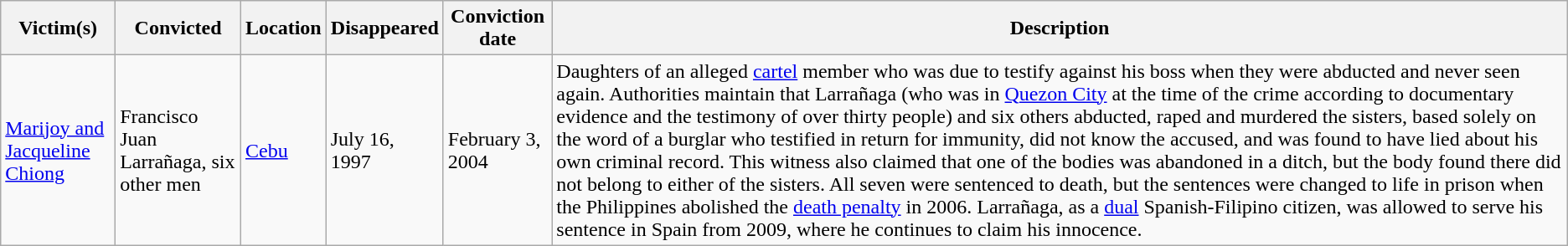<table class="wikitable sortable">
<tr>
<th scope="col">Victim(s)</th>
<th scope="col">Convicted</th>
<th scope="col">Location</th>
<th scope="col">Disappeared</th>
<th scope="col">Conviction date</th>
<th scope="col">Description</th>
</tr>
<tr>
<td><a href='#'>Marijoy and Jacqueline Chiong</a></td>
<td>Francisco Juan Larrañaga, six other men</td>
<td><a href='#'>Cebu</a></td>
<td>July 16, 1997</td>
<td>February 3, 2004</td>
<td>Daughters of an alleged <a href='#'>cartel</a> member who was due to testify against his boss when they were abducted and never seen again. Authorities maintain that Larrañaga (who was in <a href='#'>Quezon City</a> at the time of the crime according to documentary evidence and the testimony of over thirty people) and six others abducted, raped and murdered the sisters, based solely on the word of a burglar who testified in return for immunity, did not know the accused, and was found to have lied about his own criminal record. This witness also claimed that one of the bodies was abandoned in a ditch, but the body found there did not belong to either of the sisters. All seven were sentenced to death, but the sentences were changed to life in prison when the Philippines abolished the <a href='#'>death penalty</a> in 2006. Larrañaga, as a <a href='#'>dual</a> Spanish-Filipino citizen, was allowed to serve his sentence in Spain from 2009, where he continues to claim his innocence.</td>
</tr>
</table>
